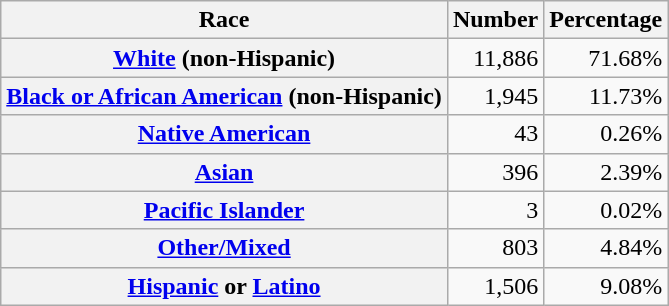<table class="wikitable" style="text-align:right">
<tr>
<th scope="col">Race</th>
<th scope="col">Number</th>
<th scope="col">Percentage</th>
</tr>
<tr>
<th scope="row"><a href='#'>White</a> (non-Hispanic)</th>
<td>11,886</td>
<td>71.68%</td>
</tr>
<tr>
<th scope="row"><a href='#'>Black or African American</a> (non-Hispanic)</th>
<td>1,945</td>
<td>11.73%</td>
</tr>
<tr>
<th scope="row"><a href='#'>Native American</a></th>
<td>43</td>
<td>0.26%</td>
</tr>
<tr>
<th scope="row"><a href='#'>Asian</a></th>
<td>396</td>
<td>2.39%</td>
</tr>
<tr>
<th scope="row"><a href='#'>Pacific Islander</a></th>
<td>3</td>
<td>0.02%</td>
</tr>
<tr>
<th scope="row"><a href='#'>Other/Mixed</a></th>
<td>803</td>
<td>4.84%</td>
</tr>
<tr>
<th scope="row"><a href='#'>Hispanic</a> or <a href='#'>Latino</a></th>
<td>1,506</td>
<td>9.08%</td>
</tr>
</table>
